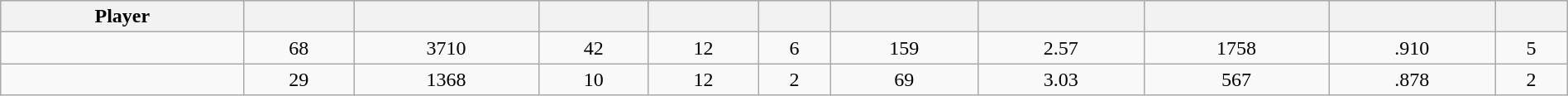<table class="wikitable sortable" style="width:100%;">
<tr style="text-align:center; background:#ddd;">
<th>Player</th>
<th></th>
<th></th>
<th></th>
<th></th>
<th></th>
<th></th>
<th></th>
<th></th>
<th></th>
<th></th>
</tr>
<tr align=center>
<td></td>
<td>68</td>
<td>3710</td>
<td>42</td>
<td>12</td>
<td>6</td>
<td>159</td>
<td>2.57</td>
<td>1758</td>
<td>.910</td>
<td>5</td>
</tr>
<tr align=center>
<td></td>
<td>29</td>
<td>1368</td>
<td>10</td>
<td>12</td>
<td>2</td>
<td>69</td>
<td>3.03</td>
<td>567</td>
<td>.878</td>
<td>2</td>
</tr>
</table>
